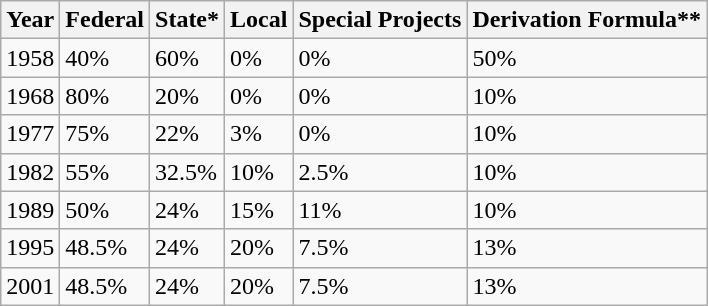<table class="wikitable">
<tr>
<th>Year</th>
<th>Federal</th>
<th>State*</th>
<th>Local</th>
<th>Special Projects</th>
<th>Derivation Formula**</th>
</tr>
<tr>
<td>1958</td>
<td>40%</td>
<td>60%</td>
<td>0%</td>
<td>0%</td>
<td>50%</td>
</tr>
<tr>
<td>1968</td>
<td>80%</td>
<td>20%</td>
<td>0%</td>
<td>0%</td>
<td>10%</td>
</tr>
<tr>
<td>1977</td>
<td>75%</td>
<td>22%</td>
<td>3%</td>
<td>0%</td>
<td>10%</td>
</tr>
<tr>
<td>1982</td>
<td>55%</td>
<td>32.5%</td>
<td>10%</td>
<td>2.5%</td>
<td>10%</td>
</tr>
<tr>
<td>1989</td>
<td>50%</td>
<td>24%</td>
<td>15%</td>
<td>11%</td>
<td>10%</td>
</tr>
<tr>
<td>1995</td>
<td>48.5%</td>
<td>24%</td>
<td>20%</td>
<td>7.5%</td>
<td>13%</td>
</tr>
<tr>
<td>2001</td>
<td>48.5%</td>
<td>24%</td>
<td>20%</td>
<td>7.5%</td>
<td>13%</td>
</tr>
</table>
